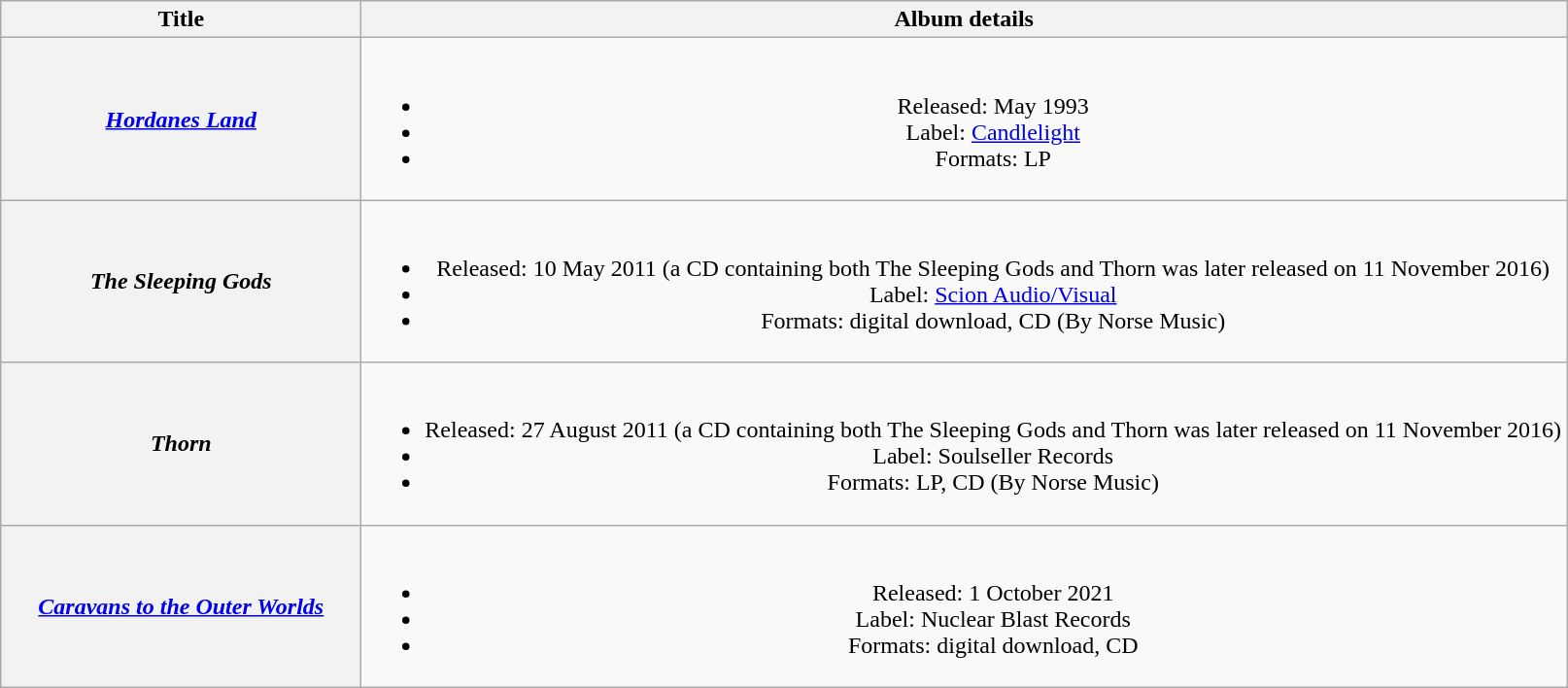<table class="wikitable plainrowheaders" style="text-align:center;">
<tr>
<th scope="col" style="width:15em;">Title</th>
<th scope="col">Album details</th>
</tr>
<tr>
<th scope="row"><em><a href='#'>Hordanes Land</a></em></th>
<td><br><ul><li>Released: May 1993</li><li>Label: <a href='#'>Candlelight</a></li><li>Formats: LP</li></ul></td>
</tr>
<tr>
<th scope="row"><em>The Sleeping Gods</em></th>
<td><br><ul><li>Released: 10 May 2011 (a CD containing both The Sleeping Gods and Thorn was later released on 11 November 2016)</li><li>Label: <a href='#'>Scion Audio/Visual</a></li><li>Formats: digital download, CD (By Norse Music)</li></ul></td>
</tr>
<tr>
<th scope="row"><em>Thorn</em></th>
<td><br><ul><li>Released: 27 August 2011 (a CD containing both The Sleeping Gods and Thorn was later released on 11 November 2016)</li><li>Label: Soulseller Records</li><li>Formats: LP, CD (By Norse Music)</li></ul></td>
</tr>
<tr>
<th scope="row"><em><a href='#'>Caravans to the Outer Worlds</a></em></th>
<td><br><ul><li>Released: 1 October 2021</li><li>Label: Nuclear Blast Records</li><li>Formats: digital download, CD</li></ul></td>
</tr>
</table>
